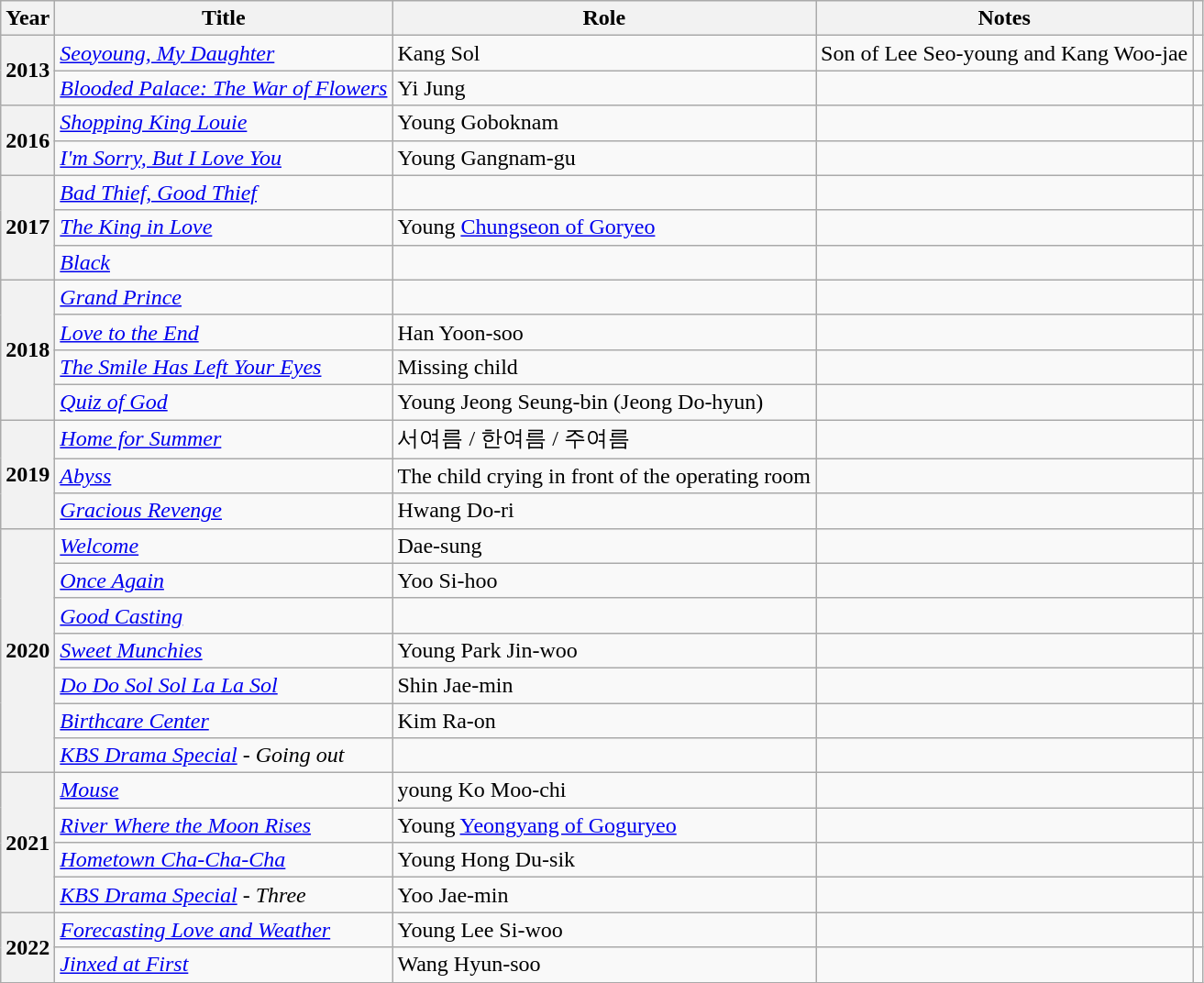<table class="wikitable plainrowheaders sortable">
<tr>
<th scope="col">Year</th>
<th scope="col">Title</th>
<th scope="col">Role</th>
<th scope="col">Notes</th>
<th scope="col" class="unsortable"></th>
</tr>
<tr>
<th scope="row" rowspan="2">2013</th>
<td><em><a href='#'>Seoyoung, My Daughter</a></em></td>
<td>Kang Sol</td>
<td>Son of Lee Seo-young and Kang Woo-jae</td>
<td style="text-align:center"></td>
</tr>
<tr>
<td><em><a href='#'>Blooded Palace: The War of Flowers</a></em></td>
<td>Yi Jung</td>
<td></td>
<td style="text-align:center"></td>
</tr>
<tr>
<th scope="row" rowspan="2">2016</th>
<td><em><a href='#'>Shopping King Louie</a></em></td>
<td>Young Goboknam</td>
<td></td>
<td style="text-align:center"></td>
</tr>
<tr>
<td><em><a href='#'>I'm Sorry, But I Love You</a></em></td>
<td>Young Gangnam-gu</td>
<td></td>
<td style="text-align:center"></td>
</tr>
<tr>
<th scope="row" rowspan="3">2017</th>
<td><em><a href='#'>Bad Thief, Good Thief</a></em></td>
<td></td>
<td></td>
<td style="text-align:center"></td>
</tr>
<tr>
<td><em><a href='#'>The King in Love</a></em></td>
<td>Young <a href='#'>Chungseon of Goryeo</a></td>
<td></td>
<td style="text-align:center"></td>
</tr>
<tr>
<td><em><a href='#'>Black</a></em></td>
<td></td>
<td></td>
<td style="text-align:center"></td>
</tr>
<tr>
<th scope="row" rowspan="4">2018</th>
<td><em><a href='#'>Grand Prince</a></em></td>
<td></td>
<td></td>
<td style="text-align:center"></td>
</tr>
<tr>
<td><em><a href='#'>Love to the End</a></em></td>
<td>Han Yoon-soo</td>
<td></td>
<td style="text-align:center"></td>
</tr>
<tr>
<td><em><a href='#'>The Smile Has Left Your Eyes</a></em></td>
<td>Missing child</td>
<td></td>
<td style="text-align:center"></td>
</tr>
<tr>
<td><em><a href='#'>Quiz of God</a></em></td>
<td>Young Jeong Seung-bin (Jeong Do-hyun)</td>
<td></td>
<td style="text-align:center"></td>
</tr>
<tr>
<th scope="row" rowspan="3">2019</th>
<td><em><a href='#'>Home for Summer</a></em></td>
<td>서여름 / 한여름 / 주여름</td>
<td></td>
<td style="text-align:center"></td>
</tr>
<tr>
<td><em><a href='#'>Abyss</a></em></td>
<td>The child crying in front of the operating room</td>
<td></td>
<td style="text-align:center"></td>
</tr>
<tr>
<td><em><a href='#'>Gracious Revenge</a></em></td>
<td>Hwang Do-ri</td>
<td></td>
<td style="text-align:center"></td>
</tr>
<tr>
<th scope="row" rowspan="7">2020</th>
<td><em><a href='#'>Welcome</a></em></td>
<td>Dae-sung</td>
<td></td>
<td style="text-align:center"></td>
</tr>
<tr>
<td><em><a href='#'>Once Again</a></em></td>
<td>Yoo Si-hoo</td>
<td></td>
<td style="text-align:center"></td>
</tr>
<tr>
<td><em><a href='#'>Good Casting</a></em></td>
<td></td>
<td></td>
<td style="text-align:center"></td>
</tr>
<tr>
<td><em><a href='#'>Sweet Munchies</a></em></td>
<td>Young Park Jin-woo</td>
<td></td>
<td style="text-align:center"></td>
</tr>
<tr>
<td><em><a href='#'>Do Do Sol Sol La La Sol</a></em></td>
<td>Shin Jae-min</td>
<td></td>
<td style="text-align:center"></td>
</tr>
<tr>
<td><em><a href='#'>Birthcare Center</a></em></td>
<td>Kim Ra-on</td>
<td></td>
<td style="text-align:center"></td>
</tr>
<tr>
<td><em><a href='#'>KBS Drama Special</a> - Going out</em></td>
<td></td>
<td></td>
<td style="text-align:center"></td>
</tr>
<tr>
<th scope="row" rowspan="4">2021</th>
<td><em><a href='#'>Mouse</a></em></td>
<td>young Ko Moo-chi</td>
<td></td>
<td style="text-align:center"></td>
</tr>
<tr>
<td><em><a href='#'>River Where the Moon Rises</a></em></td>
<td>Young <a href='#'>Yeongyang of Goguryeo</a></td>
<td></td>
<td style="text-align:center"></td>
</tr>
<tr>
<td><em><a href='#'>Hometown Cha-Cha-Cha</a></em></td>
<td>Young Hong Du-sik</td>
<td></td>
<td style="text-align:center"></td>
</tr>
<tr>
<td><em><a href='#'>KBS Drama Special</a> - Three</em></td>
<td>Yoo Jae-min</td>
<td></td>
<td style="text-align:center"></td>
</tr>
<tr>
<th scope="row" rowspan="2">2022</th>
<td><em><a href='#'>Forecasting Love and Weather</a></em></td>
<td>Young Lee Si-woo</td>
<td></td>
<td style="text-align:center"></td>
</tr>
<tr>
<td><em><a href='#'>Jinxed at First</a></em></td>
<td>Wang Hyun-soo</td>
<td></td>
<td style="text-align:center"></td>
</tr>
</table>
